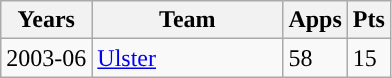<table class="wikitable" style="text-align:left;">
<tr>
<th>Years</th>
<th width=120px>Team</th>
<th>Apps</th>
<th>Pts</th>
</tr>
<tr>
<td>2003-06</td>
<td><a href='#'>Ulster</a></td>
<td>58</td>
<td>15</td>
</tr>
</table>
